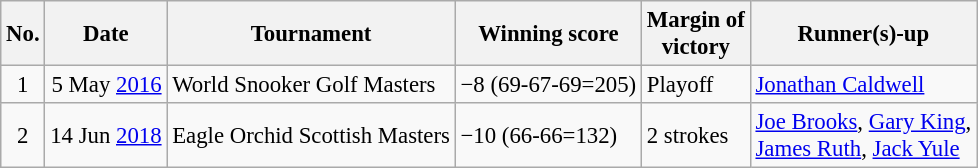<table class="wikitable" style="font-size:95%;">
<tr>
<th>No.</th>
<th>Date</th>
<th>Tournament</th>
<th>Winning score</th>
<th>Margin of<br>victory</th>
<th>Runner(s)-up</th>
</tr>
<tr>
<td align=center>1</td>
<td align=right>5 May <a href='#'>2016</a></td>
<td>World Snooker Golf Masters</td>
<td>−8 (69-67-69=205)</td>
<td>Playoff</td>
<td> <a href='#'>Jonathan Caldwell</a></td>
</tr>
<tr>
<td align=center>2</td>
<td align=right>14 Jun <a href='#'>2018</a></td>
<td>Eagle Orchid Scottish Masters</td>
<td>−10 (66-66=132)</td>
<td>2 strokes</td>
<td> <a href='#'>Joe Brooks</a>,  <a href='#'>Gary King</a>,<br> <a href='#'>James Ruth</a>,  <a href='#'>Jack Yule</a></td>
</tr>
</table>
